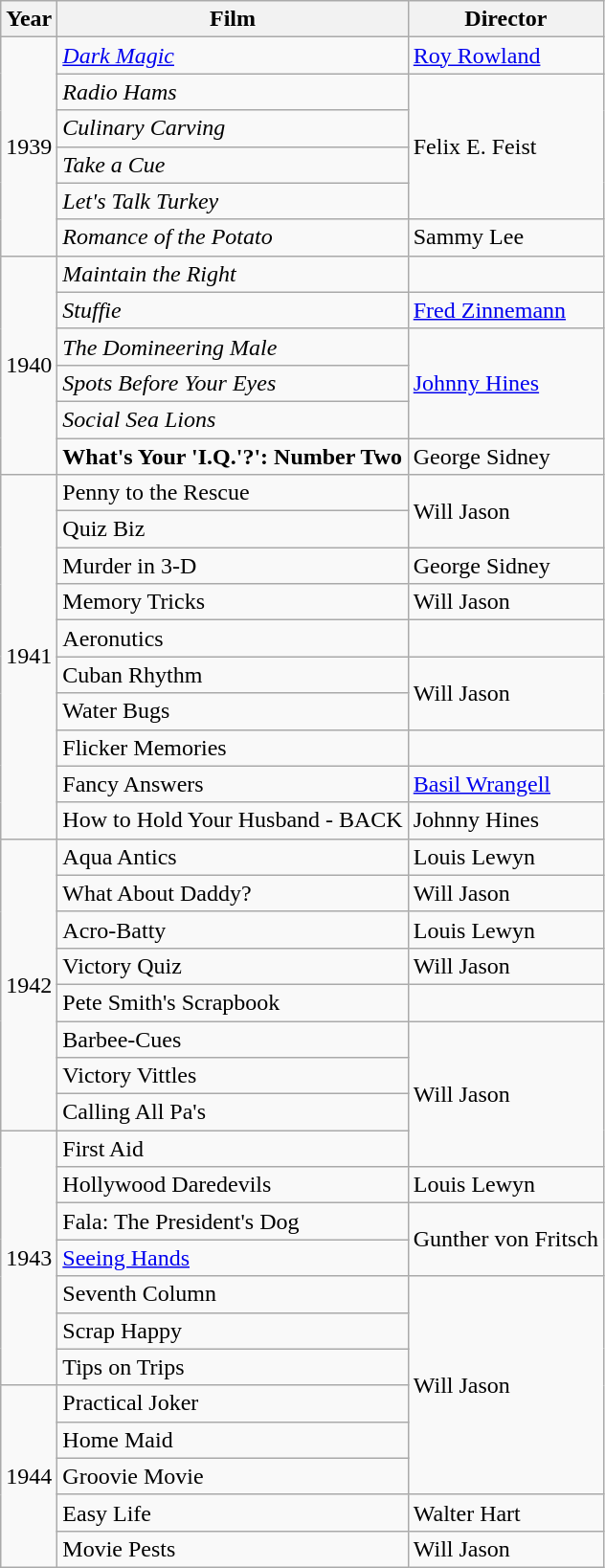<table class="wikitable">
<tr>
<th>Year</th>
<th>Film</th>
<th>Director</th>
</tr>
<tr>
<td rowspan=6>1939</td>
<td><em><a href='#'>Dark Magic</a></em></td>
<td><a href='#'>Roy Rowland</a></td>
</tr>
<tr>
<td><em>Radio Hams</em></td>
<td rowspan=4>Felix E. Feist</td>
</tr>
<tr>
<td><em>Culinary Carving</em></td>
</tr>
<tr>
<td><em>Take a Cue</em></td>
</tr>
<tr>
<td><em>Let's Talk Turkey</em></td>
</tr>
<tr>
<td><em>Romance of the Potato</em></td>
<td>Sammy Lee</td>
</tr>
<tr>
<td rowspan=6>1940</td>
<td><em>Maintain the Right</em></td>
<td></td>
</tr>
<tr>
<td><em>Stuffie</em></td>
<td><a href='#'>Fred Zinnemann</a></td>
</tr>
<tr>
<td><em>The Domineering Male</em></td>
<td rowspan=3><a href='#'>Johnny Hines</a></td>
</tr>
<tr>
<td><em>Spots Before Your Eyes</em></td>
</tr>
<tr>
<td><em>Social Sea Lions</em></td>
</tr>
<tr>
<td><strong>What's Your 'I.Q.'?': Number Two<em></td>
<td>George Sidney</td>
</tr>
<tr>
<td rowspan=10>1941</td>
<td></em>Penny to the Rescue<em></td>
<td rowspan=2>Will Jason</td>
</tr>
<tr>
<td></em>Quiz Biz<em></td>
</tr>
<tr>
<td></em>Murder in 3-D<em></td>
<td>George Sidney</td>
</tr>
<tr>
<td></em>Memory Tricks<em></td>
<td>Will Jason</td>
</tr>
<tr>
<td></em>Aeronutics<em></td>
<td></td>
</tr>
<tr>
<td></em>Cuban Rhythm<em></td>
<td rowspan=2>Will Jason</td>
</tr>
<tr>
<td></em>Water Bugs<em></td>
</tr>
<tr>
<td></em>Flicker Memories<em></td>
<td></td>
</tr>
<tr>
<td></em>Fancy Answers<em></td>
<td><a href='#'>Basil Wrangell</a></td>
</tr>
<tr>
<td></em>How to Hold Your Husband - BACK<em></td>
<td>Johnny Hines</td>
</tr>
<tr>
<td rowspan=8>1942</td>
<td></em>Aqua Antics<em></td>
<td>Louis Lewyn</td>
</tr>
<tr>
<td></em>What About Daddy?<em></td>
<td>Will Jason</td>
</tr>
<tr>
<td></em>Acro-Batty<em></td>
<td>Louis Lewyn</td>
</tr>
<tr>
<td></em>Victory Quiz<em></td>
<td>Will Jason</td>
</tr>
<tr>
<td></em>Pete Smith's Scrapbook<em></td>
<td></td>
</tr>
<tr>
<td></em>Barbee-Cues<em></td>
<td rowspan=4>Will Jason</td>
</tr>
<tr>
<td></em>Victory Vittles<em></td>
</tr>
<tr>
<td></em>Calling All Pa's<em></td>
</tr>
<tr>
<td rowspan=7>1943</td>
<td></em>First Aid<em></td>
</tr>
<tr>
<td></em>Hollywood Daredevils<em></td>
<td>Louis Lewyn</td>
</tr>
<tr>
<td></em>Fala: The President's Dog<em></td>
<td rowspan=2>Gunther von Fritsch</td>
</tr>
<tr>
<td></em><a href='#'>Seeing Hands</a><em></td>
</tr>
<tr>
<td></em>Seventh Column<em></td>
<td rowspan=6>Will Jason</td>
</tr>
<tr>
<td></em>Scrap Happy<em></td>
</tr>
<tr>
<td></em>Tips on Trips<em></td>
</tr>
<tr>
<td rowspan=5>1944</td>
<td></em>Practical Joker<em></td>
</tr>
<tr>
<td></em>Home Maid<em></td>
</tr>
<tr>
<td></em>Groovie Movie<em></td>
</tr>
<tr>
<td></em>Easy Life<em></td>
<td>Walter Hart</td>
</tr>
<tr>
<td></em>Movie Pests<em></td>
<td>Will Jason</td>
</tr>
</table>
